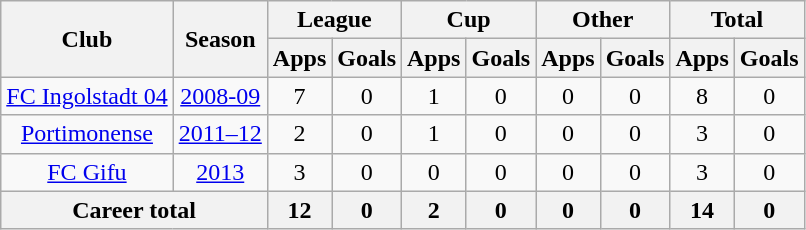<table class="wikitable" style="text-align:center">
<tr>
<th rowspan="2">Club</th>
<th rowspan="2">Season</th>
<th colspan="2">League</th>
<th colspan="2">Cup</th>
<th colspan="2">Other</th>
<th colspan="2">Total</th>
</tr>
<tr>
<th>Apps</th>
<th>Goals</th>
<th>Apps</th>
<th>Goals</th>
<th>Apps</th>
<th>Goals</th>
<th>Apps</th>
<th>Goals</th>
</tr>
<tr>
<td><a href='#'>FC Ingolstadt 04</a></td>
<td><a href='#'>2008-09</a></td>
<td>7</td>
<td>0</td>
<td>1</td>
<td>0</td>
<td>0</td>
<td>0</td>
<td>8</td>
<td>0</td>
</tr>
<tr>
<td><a href='#'>Portimonense</a></td>
<td><a href='#'>2011–12</a></td>
<td>2</td>
<td>0</td>
<td>1</td>
<td>0</td>
<td>0</td>
<td>0</td>
<td>3</td>
<td>0</td>
</tr>
<tr>
<td><a href='#'>FC Gifu</a></td>
<td><a href='#'>2013</a></td>
<td>3</td>
<td>0</td>
<td>0</td>
<td>0</td>
<td>0</td>
<td>0</td>
<td>3</td>
<td>0</td>
</tr>
<tr>
<th colspan="2">Career total</th>
<th>12</th>
<th>0</th>
<th>2</th>
<th>0</th>
<th>0</th>
<th>0</th>
<th>14</th>
<th>0</th>
</tr>
</table>
